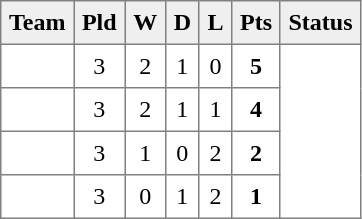<table style=border-collapse:collapse border=1 cellspacing=0 cellpadding=5>
<tr align=center bgcolor=#efefef>
<th>Team</th>
<th>Pld</th>
<th>W</th>
<th>D</th>
<th>L</th>
<th>Pts</th>
<th>Status</th>
</tr>
<tr align=center style="background:#FFFFFF;">
<td style="text-align:left;"> </td>
<td>3</td>
<td>2</td>
<td>1</td>
<td>0</td>
<td><strong>5</strong></td>
<td rowspan=4></td>
</tr>
<tr align=center style="background:#FFFFFF;">
<td style="text-align:left;"> </td>
<td>3</td>
<td>2</td>
<td>1</td>
<td>1</td>
<td><strong>4</strong></td>
</tr>
<tr align=center style="background:#FFFFFF;">
<td style="text-align:left;"> </td>
<td>3</td>
<td>1</td>
<td>0</td>
<td>2</td>
<td><strong>2</strong></td>
</tr>
<tr align=center style="background:#FFFFFF;">
<td style="text-align:left;"> </td>
<td>3</td>
<td>0</td>
<td>1</td>
<td>2</td>
<td><strong>1</strong></td>
</tr>
</table>
